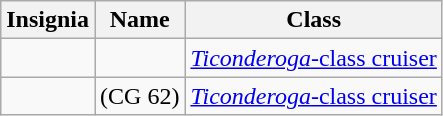<table class="wikitable sortable">
<tr>
<th>Insignia</th>
<th>Name</th>
<th>Class</th>
</tr>
<tr>
<td></td>
<td></td>
<td><a href='#'><em>Ticonderoga</em>-class cruiser</a></td>
</tr>
<tr>
<td></td>
<td> (CG 62)</td>
<td><a href='#'><em>Ticonderoga</em>-class cruiser</a></td>
</tr>
</table>
